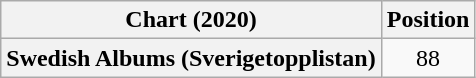<table class="wikitable plainrowheaders" style="text-align:center">
<tr>
<th scope="col">Chart (2020)</th>
<th scope="col">Position</th>
</tr>
<tr>
<th scope="row">Swedish Albums (Sverigetopplistan)</th>
<td>88</td>
</tr>
</table>
